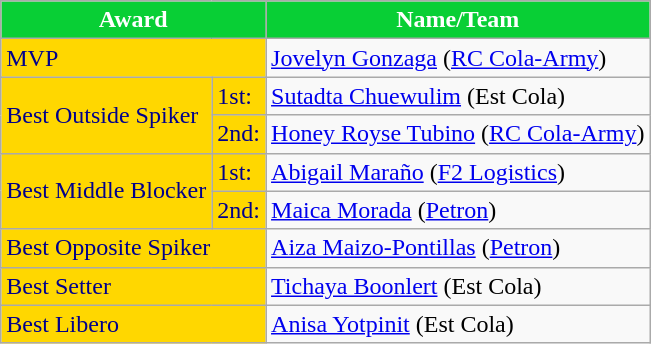<table class="wikitable">
<tr>
<th style="background:#08CF35; color:#FFFFFF;" colspan="2">Award</th>
<th style="background:#08CF35; color:#FFFFFF;">Name/Team</th>
</tr>
<tr>
<td style="background:#FFD700; color:#00008B;" colspan="2">MVP</td>
<td> <a href='#'>Jovelyn Gonzaga</a> (<a href='#'>RC Cola-Army</a>)</td>
</tr>
<tr>
<td style="background:#FFD700; color:#00008B;" rowspan=2>Best Outside Spiker</td>
<td style="background:#FFD700; color:#00008B;">1st:</td>
<td> <a href='#'>Sutadta Chuewulim</a> (Est Cola)</td>
</tr>
<tr>
<td style="background:#FFD700; color:#00008B;">2nd:</td>
<td> <a href='#'>Honey Royse Tubino</a> (<a href='#'>RC Cola-Army</a>)</td>
</tr>
<tr>
<td style="background:#FFD700; color:#00008B;" rowspan="2">Best Middle Blocker</td>
<td style="background:#FFD700; color:#00008B;">1st:</td>
<td> <a href='#'>Abigail Maraño</a> (<a href='#'>F2 Logistics</a>)</td>
</tr>
<tr>
<td style="background:#FFD700; color:#00008B;">2nd:</td>
<td> <a href='#'>Maica Morada</a> (<a href='#'>Petron</a>)</td>
</tr>
<tr>
<td style="background:#FFD700; color:#00008B;" colspan="2">Best Opposite Spiker</td>
<td> <a href='#'>Aiza Maizo-Pontillas</a> (<a href='#'>Petron</a>)</td>
</tr>
<tr>
<td style="background:#FFD700; color:#00008B;" colspan="2">Best Setter</td>
<td> <a href='#'>Tichaya Boonlert</a> (Est Cola)</td>
</tr>
<tr>
<td style="background:#FFD700; color:#00008B;" colspan="2">Best Libero</td>
<td> <a href='#'>Anisa Yotpinit</a> (Est Cola)</td>
</tr>
</table>
